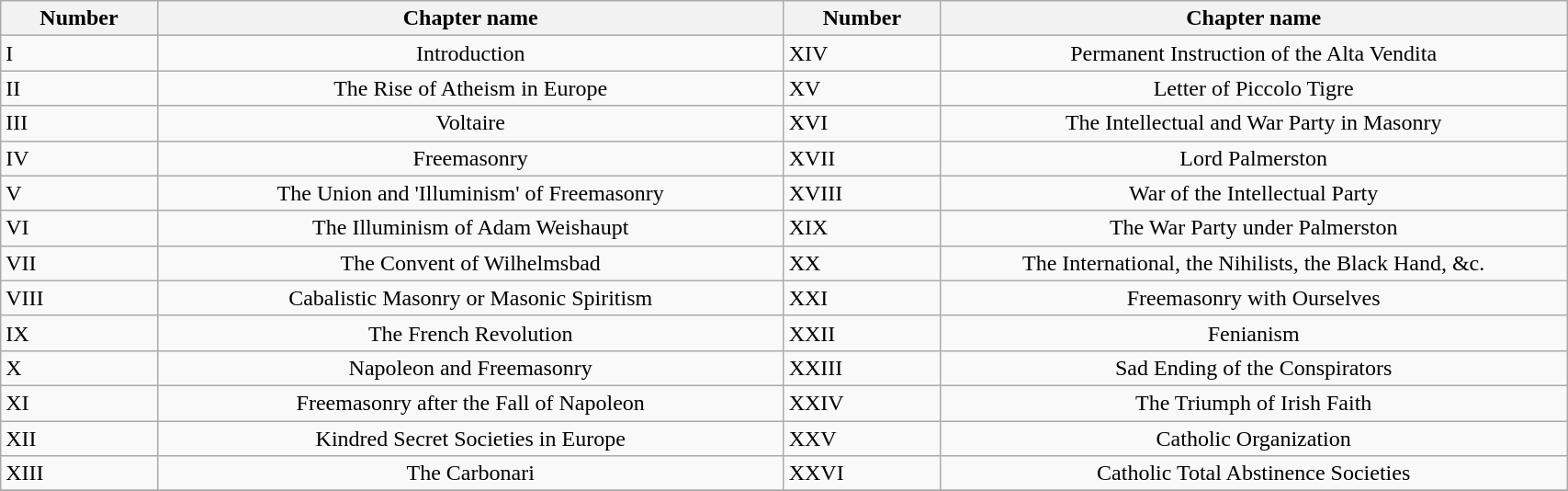<table width=90% class="wikitable">
<tr>
<th width=10%>Number</th>
<th width=40%>Chapter name</th>
<th width=10%>Number</th>
<th width=40%>Chapter name</th>
</tr>
<tr>
<td>I</td>
<td align="center">Introduction</td>
<td>XIV</td>
<td align="center">Permanent Instruction of the Alta Vendita</td>
</tr>
<tr>
<td>II</td>
<td align="center">The Rise of Atheism in Europe</td>
<td>XV</td>
<td align="center">Letter of Piccolo Tigre</td>
</tr>
<tr>
<td>III</td>
<td align="center">Voltaire</td>
<td>XVI</td>
<td align="center">The Intellectual and War Party in Masonry</td>
</tr>
<tr>
<td>IV</td>
<td align="center">Freemasonry</td>
<td>XVII</td>
<td align="center">Lord Palmerston</td>
</tr>
<tr>
<td>V</td>
<td align="center">The Union and 'Illuminism' of Freemasonry</td>
<td>XVIII</td>
<td align="center">War of the Intellectual Party</td>
</tr>
<tr>
<td>VI</td>
<td align="center">The Illuminism of Adam Weishaupt</td>
<td>XIX</td>
<td align="center">The War Party under Palmerston</td>
</tr>
<tr>
<td>VII</td>
<td align="center">The Convent of Wilhelmsbad</td>
<td>XX</td>
<td align="center">The International, the Nihilists, the Black Hand, &c.</td>
</tr>
<tr>
<td>VIII</td>
<td align="center">Cabalistic Masonry or Masonic Spiritism</td>
<td>XXI</td>
<td align="center">Freemasonry with Ourselves</td>
</tr>
<tr>
<td>IX</td>
<td align="center">The French Revolution</td>
<td>XXII</td>
<td align="center">Fenianism</td>
</tr>
<tr>
<td>X</td>
<td align="center">Napoleon and Freemasonry</td>
<td>XXIII</td>
<td align="center">Sad Ending of the Conspirators</td>
</tr>
<tr>
<td>XI</td>
<td align="center">Freemasonry after the Fall of Napoleon</td>
<td>XXIV</td>
<td align="center">The Triumph of Irish Faith</td>
</tr>
<tr>
<td>XII</td>
<td align="center">Kindred Secret Societies in Europe</td>
<td>XXV</td>
<td align="center">Catholic Organization</td>
</tr>
<tr>
<td>XIII</td>
<td align="center">The Carbonari</td>
<td>XXVI</td>
<td align="center">Catholic Total Abstinence Societies</td>
</tr>
<tr>
</tr>
</table>
